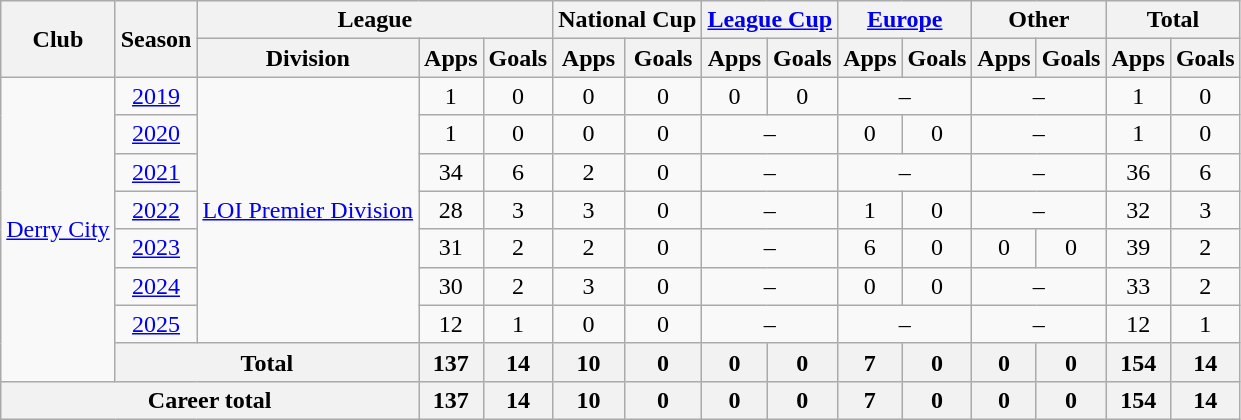<table class=wikitable style="text-align: center">
<tr>
<th rowspan=2>Club</th>
<th rowspan=2>Season</th>
<th colspan=3>League</th>
<th colspan=2>National Cup</th>
<th colspan=2><a href='#'>League Cup</a></th>
<th colspan=2><a href='#'>Europe</a></th>
<th colspan=2>Other</th>
<th colspan=2>Total</th>
</tr>
<tr>
<th>Division</th>
<th>Apps</th>
<th>Goals</th>
<th>Apps</th>
<th>Goals</th>
<th>Apps</th>
<th>Goals</th>
<th>Apps</th>
<th>Goals</th>
<th>Apps</th>
<th>Goals</th>
<th>Apps</th>
<th>Goals</th>
</tr>
<tr>
<td rowspan="8"><a href='#'>Derry City</a></td>
<td><a href='#'>2019</a></td>
<td rowspan="7"><a href='#'>LOI Premier Division</a></td>
<td>1</td>
<td>0</td>
<td>0</td>
<td>0</td>
<td>0</td>
<td>0</td>
<td colspan="2">–</td>
<td colspan="2">–</td>
<td>1</td>
<td>0</td>
</tr>
<tr>
<td><a href='#'>2020</a></td>
<td>1</td>
<td>0</td>
<td>0</td>
<td>0</td>
<td colspan="2">–</td>
<td>0</td>
<td>0</td>
<td colspan="2">–</td>
<td>1</td>
<td>0</td>
</tr>
<tr>
<td><a href='#'>2021</a></td>
<td>34</td>
<td>6</td>
<td>2</td>
<td>0</td>
<td colspan="2">–</td>
<td colspan="2">–</td>
<td colspan="2">–</td>
<td>36</td>
<td>6</td>
</tr>
<tr>
<td><a href='#'>2022</a></td>
<td>28</td>
<td>3</td>
<td>3</td>
<td>0</td>
<td colspan="2">–</td>
<td>1</td>
<td>0</td>
<td colspan="2">–</td>
<td>32</td>
<td>3</td>
</tr>
<tr>
<td><a href='#'>2023</a></td>
<td>31</td>
<td>2</td>
<td>2</td>
<td>0</td>
<td colspan="2">–</td>
<td>6</td>
<td>0</td>
<td>0</td>
<td>0</td>
<td>39</td>
<td>2</td>
</tr>
<tr>
<td><a href='#'>2024</a></td>
<td>30</td>
<td>2</td>
<td>3</td>
<td>0</td>
<td colspan="2">–</td>
<td>0</td>
<td>0</td>
<td colspan="2">–</td>
<td>33</td>
<td>2</td>
</tr>
<tr>
<td><a href='#'>2025</a></td>
<td>12</td>
<td>1</td>
<td>0</td>
<td>0</td>
<td colspan="2">–</td>
<td colspan="2">–</td>
<td colspan="2">–</td>
<td>12</td>
<td>1</td>
</tr>
<tr>
<th colspan="2">Total</th>
<th>137</th>
<th>14</th>
<th>10</th>
<th>0</th>
<th>0</th>
<th>0</th>
<th>7</th>
<th>0</th>
<th>0</th>
<th>0</th>
<th>154</th>
<th>14</th>
</tr>
<tr>
<th colspan="3">Career total</th>
<th>137</th>
<th>14</th>
<th>10</th>
<th>0</th>
<th>0</th>
<th>0</th>
<th>7</th>
<th>0</th>
<th>0</th>
<th>0</th>
<th>154</th>
<th>14</th>
</tr>
</table>
